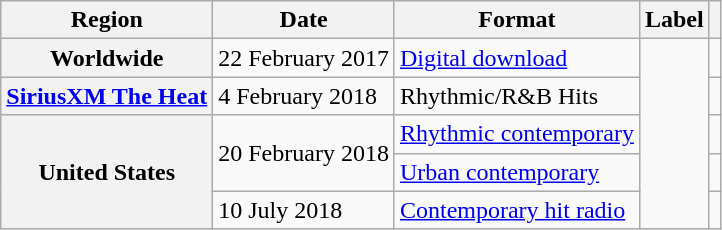<table class="wikitable plainrowheaders">
<tr>
<th scope="col">Region</th>
<th scope="col">Date</th>
<th scope="col">Format</th>
<th scope="col">Label</th>
<th scope="col"></th>
</tr>
<tr>
<th scope="row">Worldwide</th>
<td>22 February 2017</td>
<td><a href='#'>Digital download</a> </td>
<td rowspan="5"></td>
<td style="text-align:center;"></td>
</tr>
<tr>
<th><a href='#'>SiriusXM The Heat</a></th>
<td>4 February 2018</td>
<td>Rhythmic/R&B Hits</td>
<td></td>
</tr>
<tr>
<th scope="row" rowspan="3">United States</th>
<td rowspan="2">20 February 2018</td>
<td><a href='#'>Rhythmic contemporary</a></td>
<td style="text-align:center;"></td>
</tr>
<tr>
<td><a href='#'>Urban contemporary</a></td>
<td style="text-align:center;"></td>
</tr>
<tr>
<td>10 July 2018</td>
<td><a href='#'>Contemporary hit radio</a></td>
<td style="text-align:center;"></td>
</tr>
</table>
